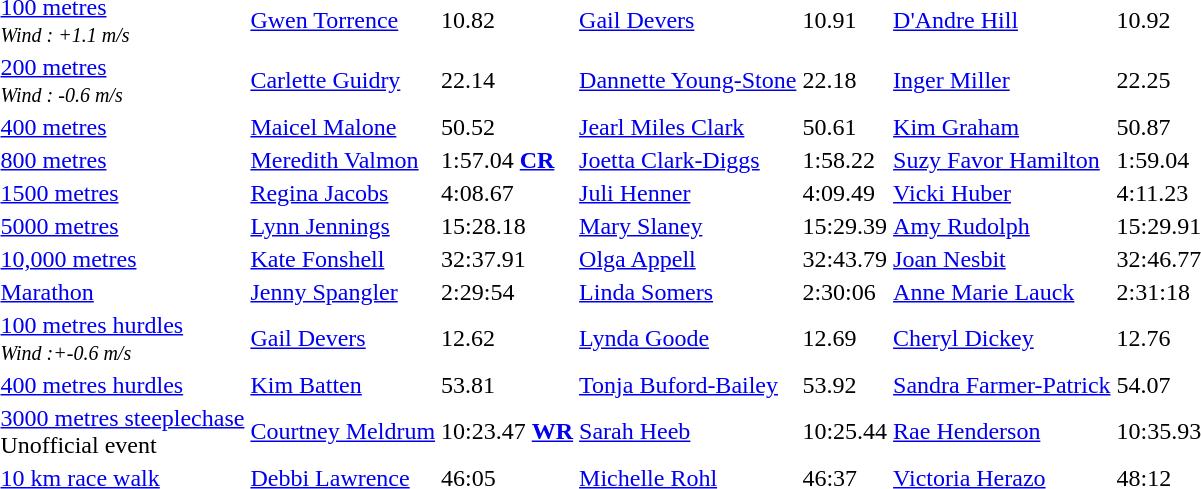<table>
<tr>
<td><a href='#'>100 metres</a><br><small><em>Wind : +1.1 m/s</em></small></td>
<td><a href='#'>Gwen Torrence</a></td>
<td>10.82</td>
<td><a href='#'>Gail Devers</a></td>
<td>10.91</td>
<td><a href='#'>D'Andre Hill</a></td>
<td>10.92</td>
</tr>
<tr>
<td><a href='#'>200 metres</a><br><small><em>Wind : -0.6 m/s</em></small></td>
<td><a href='#'>Carlette Guidry</a></td>
<td>22.14</td>
<td><a href='#'>Dannette Young-Stone</a></td>
<td>22.18</td>
<td><a href='#'>Inger Miller</a></td>
<td>22.25</td>
</tr>
<tr>
<td><a href='#'>400 metres</a></td>
<td><a href='#'>Maicel Malone</a></td>
<td>50.52</td>
<td><a href='#'>Jearl Miles Clark</a></td>
<td>50.61</td>
<td><a href='#'>Kim Graham</a></td>
<td>50.87</td>
</tr>
<tr>
<td><a href='#'>800 metres</a></td>
<td><a href='#'>Meredith Valmon</a></td>
<td>1:57.04 <strong><a href='#'>CR</a></strong></td>
<td><a href='#'>Joetta Clark-Diggs</a></td>
<td>1:58.22</td>
<td><a href='#'>Suzy Favor Hamilton</a></td>
<td>1:59.04</td>
</tr>
<tr>
<td><a href='#'>1500 metres</a></td>
<td><a href='#'>Regina Jacobs</a></td>
<td>4:08.67</td>
<td><a href='#'>Juli Henner</a></td>
<td>4:09.49</td>
<td><a href='#'>Vicki Huber</a></td>
<td>4:11.23</td>
</tr>
<tr>
<td><a href='#'>5000 metres</a></td>
<td><a href='#'>Lynn Jennings</a></td>
<td>15:28.18</td>
<td><a href='#'>Mary Slaney</a></td>
<td>15:29.39</td>
<td><a href='#'>Amy Rudolph</a></td>
<td>15:29.91</td>
</tr>
<tr>
<td><a href='#'>10,000 metres</a></td>
<td><a href='#'>Kate Fonshell</a></td>
<td>32:37.91</td>
<td><a href='#'>Olga Appell</a></td>
<td>32:43.79</td>
<td><a href='#'>Joan Nesbit</a></td>
<td>32:46.77</td>
</tr>
<tr>
<td><a href='#'>Marathon</a></td>
<td><a href='#'>Jenny Spangler</a></td>
<td>2:29:54</td>
<td><a href='#'>Linda Somers</a></td>
<td>2:30:06</td>
<td><a href='#'>Anne Marie Lauck</a></td>
<td>2:31:18</td>
</tr>
<tr>
<td><a href='#'>100 metres hurdles</a><br><small><em>Wind :+-0.6 m/s</em></small></td>
<td><a href='#'>Gail Devers</a></td>
<td>12.62</td>
<td><a href='#'>Lynda Goode</a></td>
<td>12.69</td>
<td><a href='#'>Cheryl Dickey</a></td>
<td>12.76</td>
</tr>
<tr>
<td><a href='#'>400 metres hurdles</a></td>
<td><a href='#'>Kim Batten</a></td>
<td>53.81</td>
<td><a href='#'>Tonja Buford-Bailey</a></td>
<td>53.92</td>
<td><a href='#'>Sandra Farmer-Patrick</a></td>
<td>54.07</td>
</tr>
<tr>
<td><a href='#'>3000 metres steeplechase</a><br>Unofficial event</td>
<td><a href='#'>Courtney Meldrum</a></td>
<td>10:23.47 <strong><a href='#'>WR</a></strong></td>
<td><a href='#'>Sarah Heeb</a></td>
<td>10:25.44</td>
<td><a href='#'>Rae Henderson</a></td>
<td>10:35.93</td>
</tr>
<tr>
<td><a href='#'>10 km race walk</a></td>
<td><a href='#'>Debbi Lawrence</a></td>
<td>46:05</td>
<td><a href='#'>Michelle Rohl</a></td>
<td>46:37</td>
<td><a href='#'>Victoria Herazo</a></td>
<td>48:12</td>
</tr>
</table>
